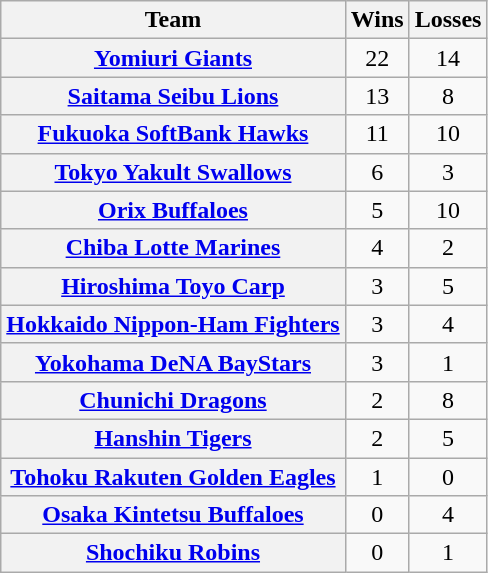<table class="wikitable sortable plainrowheaders" style="text-align:center">
<tr>
<th scope="col">Team</th>
<th scope="col">Wins</th>
<th scope="col">Losses</th>
</tr>
<tr>
<th scope="row" style="text-align:center"><a href='#'>Yomiuri Giants</a></th>
<td>22</td>
<td>14</td>
</tr>
<tr>
<th scope="row" style="text-align:center"><a href='#'>Saitama Seibu Lions</a></th>
<td>13</td>
<td>8</td>
</tr>
<tr>
<th scope="row" style="text-align:center"><a href='#'>Fukuoka SoftBank Hawks</a></th>
<td>11</td>
<td>10</td>
</tr>
<tr>
<th scope="row" style="text-align:center"><a href='#'>Tokyo Yakult Swallows</a></th>
<td>6</td>
<td>3</td>
</tr>
<tr>
<th scope="row" style="text-align:center"><a href='#'>Orix Buffaloes</a></th>
<td>5</td>
<td>10</td>
</tr>
<tr>
<th scope="row" style="text-align:center"><a href='#'>Chiba Lotte Marines</a></th>
<td>4</td>
<td>2</td>
</tr>
<tr>
<th scope="row" style="text-align:center"><a href='#'>Hiroshima Toyo Carp</a></th>
<td>3</td>
<td>5</td>
</tr>
<tr>
<th scope="row" style="text-align:center"><a href='#'>Hokkaido Nippon-Ham Fighters</a></th>
<td>3</td>
<td>4</td>
</tr>
<tr>
<th scope="row" style="text-align:center"><a href='#'>Yokohama DeNA BayStars</a></th>
<td>3</td>
<td>1</td>
</tr>
<tr>
<th scope="row" style="text-align:center"><a href='#'>Chunichi Dragons</a></th>
<td>2</td>
<td>8</td>
</tr>
<tr>
<th scope="row" style="text-align:center"><a href='#'>Hanshin Tigers</a></th>
<td>2</td>
<td>5</td>
</tr>
<tr>
<th scope="row" style="text-align:center"><a href='#'>Tohoku Rakuten Golden Eagles</a></th>
<td>1</td>
<td>0</td>
</tr>
<tr>
<th scope="row" style="text-align:center"><a href='#'>Osaka Kintetsu Buffaloes</a></th>
<td>0</td>
<td>4</td>
</tr>
<tr>
<th scope="row" style="text-align:center"><a href='#'>Shochiku Robins</a></th>
<td>0</td>
<td>1</td>
</tr>
</table>
